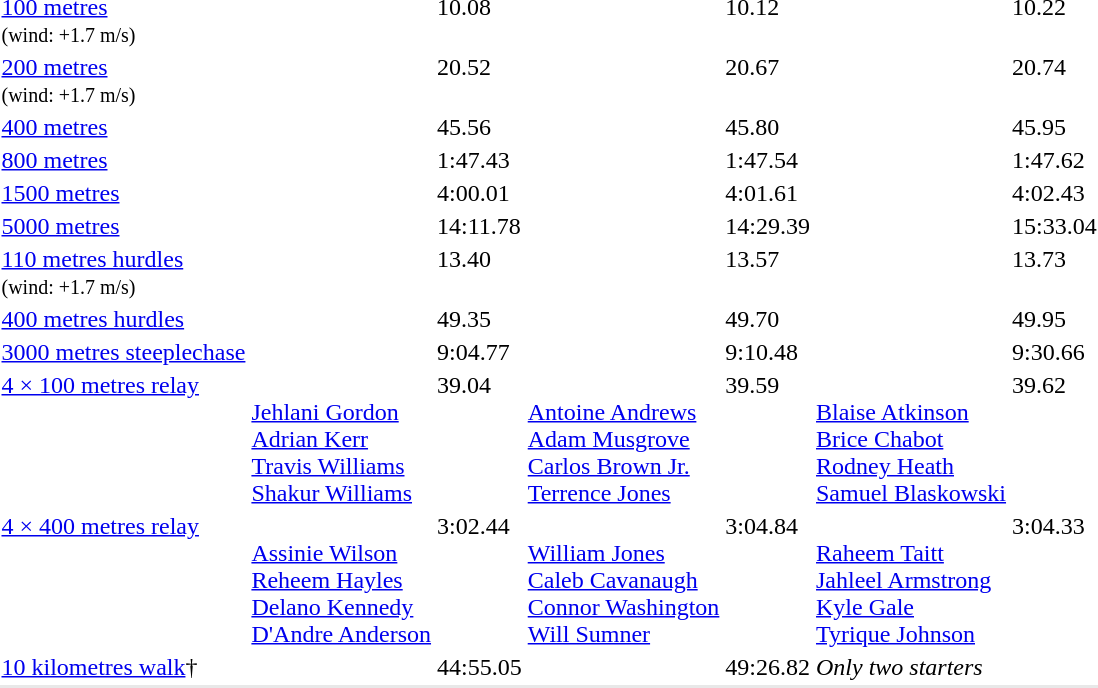<table>
<tr valign="top">
<td><a href='#'>100 metres</a><br><small>(wind: +1.7 m/s)</small></td>
<td></td>
<td>10.08</td>
<td></td>
<td>10.12</td>
<td></td>
<td>10.22</td>
</tr>
<tr valign="top">
<td><a href='#'>200 metres</a><br><small>(wind: +1.7 m/s)</small></td>
<td></td>
<td>20.52</td>
<td></td>
<td>20.67</td>
<td></td>
<td>20.74</td>
</tr>
<tr valign="top">
<td><a href='#'>400 metres</a></td>
<td></td>
<td>45.56</td>
<td></td>
<td>45.80</td>
<td></td>
<td>45.95</td>
</tr>
<tr valign="top">
<td><a href='#'>800 metres</a></td>
<td></td>
<td>1:47.43</td>
<td></td>
<td>1:47.54</td>
<td></td>
<td>1:47.62</td>
</tr>
<tr valign="top">
<td><a href='#'>1500 metres</a></td>
<td></td>
<td>4:00.01</td>
<td></td>
<td>4:01.61</td>
<td></td>
<td>4:02.43</td>
</tr>
<tr valign="top">
<td><a href='#'>5000 metres</a></td>
<td></td>
<td>14:11.78 </td>
<td></td>
<td>14:29.39</td>
<td></td>
<td>15:33.04</td>
</tr>
<tr valign="top">
<td><a href='#'>110 metres hurdles</a><br><small>(wind: +1.7 m/s)</small></td>
<td></td>
<td>13.40</td>
<td></td>
<td>13.57</td>
<td></td>
<td>13.73</td>
</tr>
<tr valign="top">
<td><a href='#'>400 metres hurdles</a></td>
<td></td>
<td>49.35</td>
<td></td>
<td>49.70</td>
<td></td>
<td>49.95</td>
</tr>
<tr valign="top">
<td><a href='#'>3000 metres steeplechase</a></td>
<td></td>
<td>9:04.77</td>
<td></td>
<td>9:10.48</td>
<td></td>
<td>9:30.66</td>
</tr>
<tr valign="top">
<td><a href='#'>4 × 100 metres relay</a></td>
<td><br><a href='#'>Jehlani Gordon</a><br><a href='#'>Adrian Kerr</a><br><a href='#'>Travis Williams</a><br><a href='#'>Shakur Williams</a></td>
<td>39.04</td>
<td><br><a href='#'>Antoine Andrews</a><br><a href='#'>Adam Musgrove</a><br><a href='#'>Carlos Brown Jr.</a><br><a href='#'>Terrence Jones</a></td>
<td>39.59</td>
<td><br><a href='#'>Blaise Atkinson</a><br><a href='#'>Brice Chabot</a><br><a href='#'>Rodney Heath</a><br><a href='#'>Samuel Blaskowski</a></td>
<td>39.62</td>
</tr>
<tr valign="top">
<td><a href='#'>4 × 400 metres relay</a></td>
<td><br><a href='#'>Assinie Wilson</a><br><a href='#'>Reheem Hayles</a><br><a href='#'>Delano Kennedy</a><br><a href='#'>D'Andre Anderson</a></td>
<td>3:02.44</td>
<td><br><a href='#'>William Jones</a><br><a href='#'>Caleb Cavanaugh</a><br><a href='#'>Connor Washington</a><br><a href='#'>Will Sumner</a></td>
<td>3:04.84</td>
<td><br><a href='#'>Raheem Taitt</a><br><a href='#'>Jahleel Armstrong</a><br><a href='#'>Kyle Gale</a><br><a href='#'>Tyrique Johnson</a></td>
<td>3:04.33</td>
</tr>
<tr valign="top">
<td><a href='#'>10 kilometres walk</a>†</td>
<td></td>
<td>44:55.05</td>
<td></td>
<td>49:26.82</td>
<td colspan=2><em>Only two starters</em></td>
</tr>
<tr style="background:#e8e8e8;">
<td colspan=7></td>
</tr>
</table>
